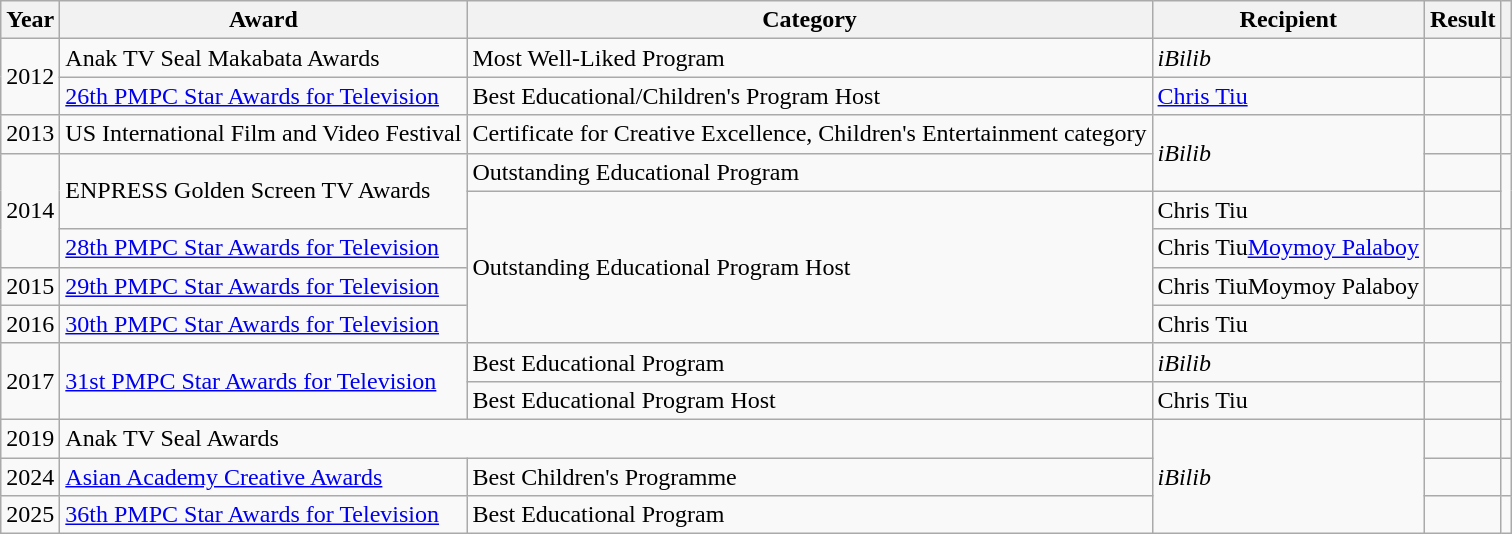<table class="wikitable">
<tr>
<th>Year</th>
<th>Award</th>
<th>Category</th>
<th>Recipient</th>
<th>Result</th>
<th></th>
</tr>
<tr>
<td rowspan=2>2012</td>
<td>Anak TV Seal Makabata Awards</td>
<td>Most Well-Liked Program</td>
<td><em>iBilib</em></td>
<td></td>
<th></th>
</tr>
<tr>
<td><a href='#'>26th PMPC Star Awards for Television</a></td>
<td>Best Educational/Children's Program Host</td>
<td><a href='#'>Chris Tiu</a></td>
<td></td>
<td></td>
</tr>
<tr>
<td>2013</td>
<td>US International Film and Video Festival</td>
<td>Certificate for Creative Excellence, Children's Entertainment category</td>
<td rowspan=2><em>iBilib</em></td>
<td></td>
<td></td>
</tr>
<tr>
<td rowspan=3>2014</td>
<td rowspan=2>ENPRESS Golden Screen TV Awards</td>
<td>Outstanding Educational Program</td>
<td></td>
<td rowspan=2></td>
</tr>
<tr>
<td rowspan=4>Outstanding Educational Program Host</td>
<td>Chris Tiu</td>
<td></td>
</tr>
<tr>
<td><a href='#'>28th PMPC Star Awards for Television</a></td>
<td>Chris Tiu<a href='#'>Moymoy Palaboy</a></td>
<td></td>
<td></td>
</tr>
<tr>
<td>2015</td>
<td><a href='#'>29th PMPC Star Awards for Television</a></td>
<td>Chris TiuMoymoy Palaboy</td>
<td></td>
<td></td>
</tr>
<tr>
<td>2016</td>
<td><a href='#'>30th PMPC Star Awards for Television</a></td>
<td>Chris Tiu</td>
<td></td>
<td></td>
</tr>
<tr>
<td rowspan=2>2017</td>
<td rowspan=2><a href='#'>31st PMPC Star Awards for Television</a></td>
<td>Best Educational Program</td>
<td><em>iBilib</em></td>
<td></td>
<td rowspan=2></td>
</tr>
<tr>
<td>Best Educational Program Host</td>
<td>Chris Tiu</td>
<td></td>
</tr>
<tr>
<td>2019</td>
<td colspan=2>Anak TV Seal Awards</td>
<td rowspan=3><em>iBilib</em></td>
<td></td>
<td></td>
</tr>
<tr>
<td>2024</td>
<td><a href='#'>Asian Academy Creative Awards</a></td>
<td>Best Children's Programme</td>
<td></td>
<td></td>
</tr>
<tr>
<td>2025</td>
<td><a href='#'>36th PMPC Star Awards for Television</a></td>
<td>Best Educational Program</td>
<td></td>
<td></td>
</tr>
</table>
